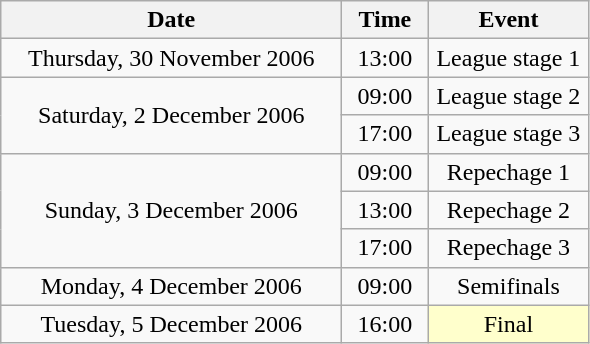<table class = "wikitable" style="text-align:center;">
<tr>
<th width=220>Date</th>
<th width=50>Time</th>
<th width=100>Event</th>
</tr>
<tr>
<td>Thursday, 30 November 2006</td>
<td>13:00</td>
<td>League stage 1</td>
</tr>
<tr>
<td rowspan=2>Saturday, 2 December 2006</td>
<td>09:00</td>
<td>League stage 2</td>
</tr>
<tr>
<td>17:00</td>
<td>League stage 3</td>
</tr>
<tr>
<td rowspan=3>Sunday, 3 December 2006</td>
<td>09:00</td>
<td>Repechage 1</td>
</tr>
<tr>
<td>13:00</td>
<td>Repechage 2</td>
</tr>
<tr>
<td>17:00</td>
<td>Repechage 3</td>
</tr>
<tr>
<td>Monday, 4 December 2006</td>
<td>09:00</td>
<td>Semifinals</td>
</tr>
<tr>
<td>Tuesday, 5 December 2006</td>
<td>16:00</td>
<td bgcolor=ffffcc>Final</td>
</tr>
</table>
